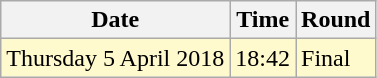<table class="wikitable">
<tr>
<th>Date</th>
<th>Time</th>
<th>Round</th>
</tr>
<tr>
<td style=background:lemonchiffon>Thursday 5 April 2018</td>
<td style=background:lemonchiffon>18:42</td>
<td style=background:lemonchiffon>Final</td>
</tr>
</table>
